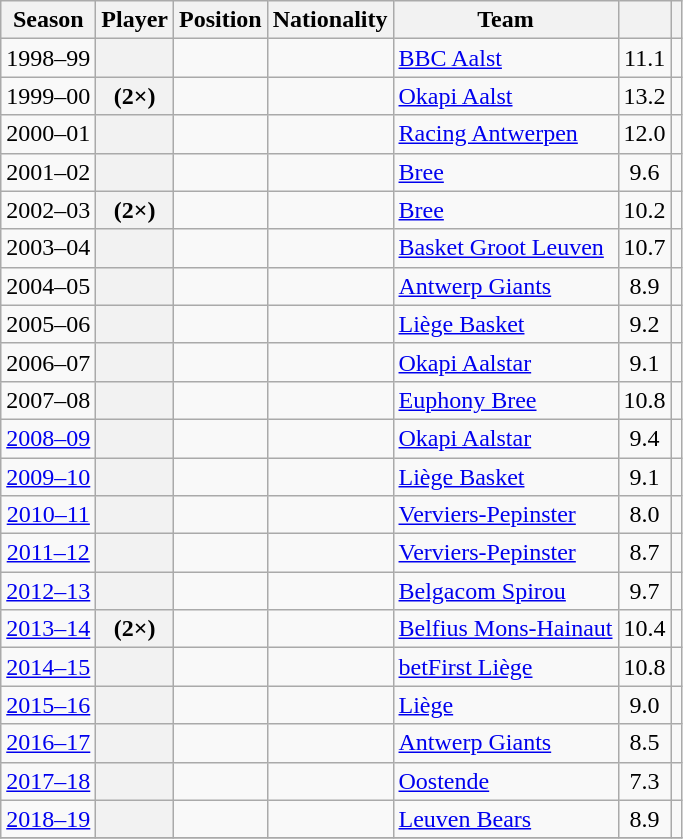<table class="wikitable plainrowheaders sortable" summary="Year (sortable), Player (sortable), Position (sortable), Nationality (sortable) and Team (sortable) and Assists per game (sortable)">
<tr>
<th scope="col">Season</th>
<th scope="col">Player</th>
<th scope="col">Position</th>
<th scope="col">Nationality</th>
<th scope="col">Team</th>
<th scope="col"></th>
<th scope="col"></th>
</tr>
<tr>
<td style="text-align:center;">1998–99</td>
<th scope="row"></th>
<td style="text-align:center;"></td>
<td></td>
<td><a href='#'>BBC Aalst</a></td>
<td style="text-align:center;">11.1</td>
<td></td>
</tr>
<tr>
<td style="text-align:center;">1999–00</td>
<th scope="row"> (2×)</th>
<td style="text-align:center;"></td>
<td></td>
<td><a href='#'>Okapi Aalst</a></td>
<td style="text-align:center;">13.2</td>
<td></td>
</tr>
<tr>
<td style="text-align:center;">2000–01</td>
<th scope="row"></th>
<td style="text-align:center;"></td>
<td></td>
<td><a href='#'>Racing Antwerpen</a></td>
<td style="text-align:center;">12.0</td>
<td></td>
</tr>
<tr>
<td style="text-align:center;">2001–02</td>
<th scope="row"></th>
<td style="text-align:center;"></td>
<td></td>
<td><a href='#'>Bree</a></td>
<td style="text-align:center;">9.6</td>
<td></td>
</tr>
<tr>
<td style="text-align:center;">2002–03</td>
<th scope="row"> (2×)</th>
<td style="text-align:center;"></td>
<td></td>
<td><a href='#'>Bree</a></td>
<td style="text-align:center;">10.2</td>
<td></td>
</tr>
<tr>
<td style="text-align:center;">2003–04</td>
<th scope="row"></th>
<td style="text-align:center;"></td>
<td></td>
<td><a href='#'>Basket Groot Leuven</a></td>
<td style="text-align:center;">10.7</td>
<td></td>
</tr>
<tr>
<td style="text-align:center;">2004–05</td>
<th scope="row"></th>
<td style="text-align:center;"></td>
<td></td>
<td><a href='#'>Antwerp Giants</a></td>
<td style="text-align:center;">8.9</td>
<td></td>
</tr>
<tr>
<td style="text-align:center;">2005–06</td>
<th scope="row"></th>
<td style="text-align:center;"></td>
<td></td>
<td><a href='#'>Liège Basket</a></td>
<td style="text-align:center;">9.2</td>
<td></td>
</tr>
<tr>
<td style="text-align:center;">2006–07</td>
<th scope="row"></th>
<td style="text-align:center;"></td>
<td></td>
<td><a href='#'>Okapi Aalstar</a></td>
<td style="text-align:center;">9.1</td>
<td></td>
</tr>
<tr>
<td style="text-align:center;">2007–08</td>
<th scope="row"></th>
<td style="text-align:center;"></td>
<td></td>
<td><a href='#'>Euphony Bree</a></td>
<td style="text-align:center;">10.8</td>
<td></td>
</tr>
<tr>
<td style="text-align:center;"><a href='#'>2008–09</a></td>
<th scope="row"></th>
<td style="text-align:center;"></td>
<td></td>
<td><a href='#'>Okapi Aalstar</a></td>
<td style="text-align:center;">9.4</td>
<td></td>
</tr>
<tr>
<td style="text-align:center;"><a href='#'>2009–10</a></td>
<th scope="row"></th>
<td style="text-align:center;"></td>
<td></td>
<td><a href='#'>Liège Basket</a></td>
<td style="text-align:center;">9.1</td>
<td></td>
</tr>
<tr>
<td style="text-align:center;"><a href='#'>2010–11</a></td>
<th scope="row"></th>
<td style="text-align:center;"></td>
<td></td>
<td><a href='#'>Verviers-Pepinster</a></td>
<td style="text-align:center;">8.0</td>
<td></td>
</tr>
<tr>
<td style="text-align:center;"><a href='#'>2011–12</a></td>
<th scope="row"></th>
<td style="text-align:center;"></td>
<td></td>
<td><a href='#'>Verviers-Pepinster</a></td>
<td style="text-align:center;">8.7</td>
<td></td>
</tr>
<tr>
<td style="text-align:center;"><a href='#'>2012–13</a></td>
<th scope="row"></th>
<td style="text-align:center;"></td>
<td></td>
<td><a href='#'>Belgacom Spirou</a></td>
<td style="text-align:center;">9.7</td>
<td></td>
</tr>
<tr>
<td style="text-align:center;"><a href='#'>2013–14</a></td>
<th scope="row"> (2×)</th>
<td style="text-align:center;"></td>
<td></td>
<td><a href='#'>Belfius Mons-Hainaut</a></td>
<td style="text-align:center;">10.4</td>
<td></td>
</tr>
<tr>
<td style="text-align:center;"><a href='#'>2014–15</a></td>
<th scope="row"></th>
<td style="text-align:center;"></td>
<td></td>
<td><a href='#'>betFirst Liège</a></td>
<td style="text-align:center;">10.8</td>
<td></td>
</tr>
<tr>
<td style="text-align:center;"><a href='#'>2015–16</a></td>
<th scope="row"></th>
<td style="text-align:center;"></td>
<td></td>
<td><a href='#'>Liège</a></td>
<td style="text-align:center;">9.0</td>
<td></td>
</tr>
<tr>
<td style="text-align:center;"><a href='#'>2016–17</a></td>
<th scope="row"></th>
<td style="text-align:center;"></td>
<td></td>
<td><a href='#'>Antwerp Giants</a></td>
<td style="text-align:center;">8.5</td>
<td></td>
</tr>
<tr>
<td style="text-align:center;"><a href='#'>2017–18</a></td>
<th scope="row"></th>
<td style="text-align:center;"></td>
<td></td>
<td><a href='#'>Oostende</a></td>
<td style="text-align:center;">7.3</td>
<td></td>
</tr>
<tr>
<td style="text-align:center;"><a href='#'>2018–19</a></td>
<th scope="row"></th>
<td style="text-align:center;"></td>
<td></td>
<td><a href='#'>Leuven Bears</a></td>
<td style="text-align:center;">8.9</td>
<td></td>
</tr>
<tr>
</tr>
</table>
